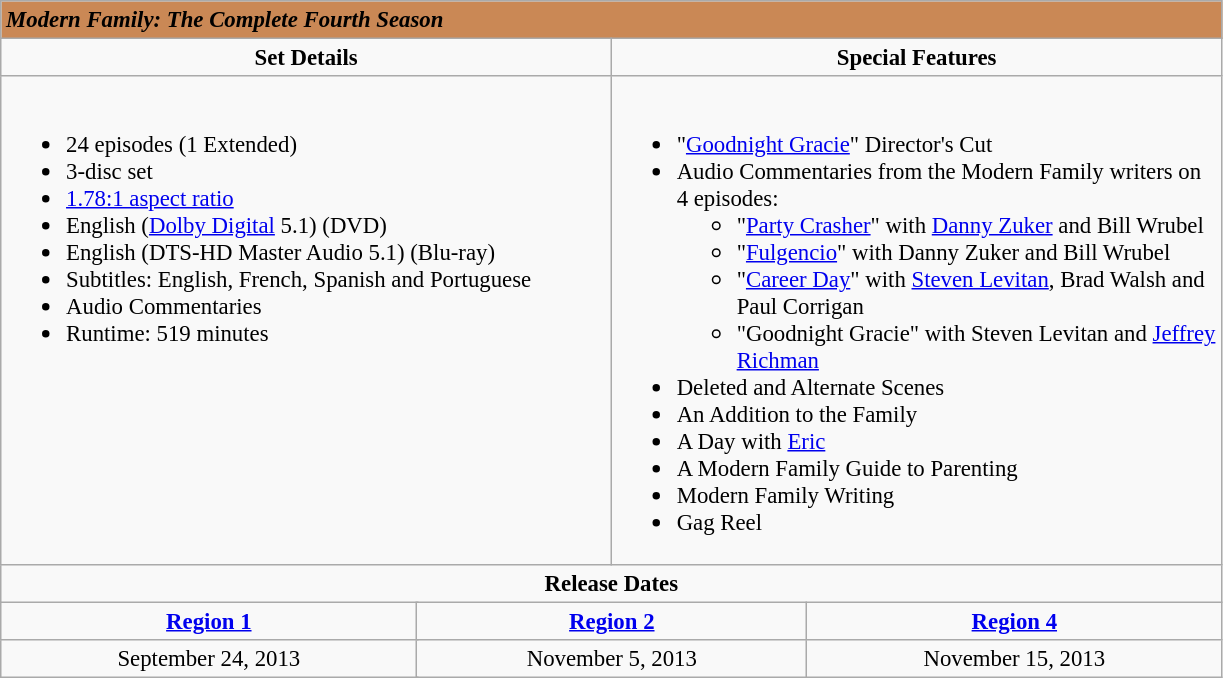<table class="wikitable" style="font-size: 95%;">
<tr style="background:#CA8855;">
<td colspan="6"><span> <strong><em>Modern Family: The Complete Fourth Season </em></strong></span></td>
</tr>
<tr style="vertical-align:top; text-align:center;">
<td style="width:400px;" colspan="3"><strong>Set Details</strong></td>
<td style="width:400px; " colspan="3"><strong>Special Features</strong></td>
</tr>
<tr valign="top">
<td colspan="3"  style="text-align:left; width:400px;"><br><ul><li>24 episodes (1 Extended)</li><li>3-disc set</li><li><a href='#'>1.78:1 aspect ratio</a></li><li>English (<a href='#'>Dolby Digital</a> 5.1) (DVD)</li><li>English (DTS-HD Master Audio 5.1) (Blu-ray)</li><li>Subtitles: English, French, Spanish and Portuguese</li><li>Audio Commentaries</li><li>Runtime: 519 minutes</li></ul></td>
<td colspan="3"  style="text-align:left; width:400px;"><br><ul><li>"<a href='#'>Goodnight Gracie</a>" Director's Cut</li><li>Audio Commentaries from the Modern Family writers on 4 episodes:<ul><li>"<a href='#'>Party Crasher</a>" with <a href='#'>Danny Zuker</a> and Bill Wrubel</li><li>"<a href='#'>Fulgencio</a>" with Danny Zuker and Bill Wrubel</li><li>"<a href='#'>Career Day</a>" with <a href='#'>Steven Levitan</a>, Brad Walsh and Paul Corrigan</li><li>"Goodnight Gracie" with Steven Levitan and <a href='#'>Jeffrey Richman</a></li></ul></li><li>Deleted and Alternate Scenes</li><li>An Addition to the Family</li><li>A Day with <a href='#'>Eric</a></li><li>A Modern Family Guide to Parenting</li><li>Modern Family Writing</li><li>Gag Reel</li></ul></td>
</tr>
<tr>
<td colspan="6" style="text-align:center;"><strong>Release Dates</strong></td>
</tr>
<tr>
<td colspan="2" style="text-align:center;"><strong><a href='#'>Region 1</a></strong></td>
<td colspan="2" style="text-align:center;"><strong><a href='#'>Region 2</a></strong></td>
<td colspan="2" style="text-align:center;"><strong><a href='#'>Region 4</a></strong></td>
</tr>
<tr style="text-align:center;">
<td colspan="2">September 24, 2013</td>
<td colspan="2">November 5, 2013</td>
<td colspan="2">November 15, 2013</td>
</tr>
</table>
